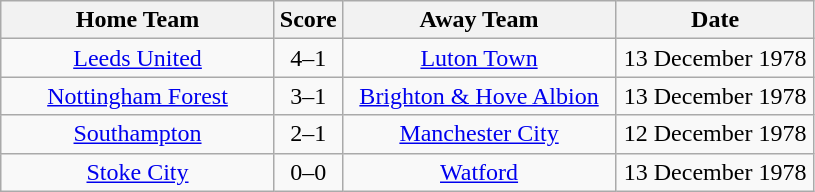<table class="wikitable" style="text-align:center;">
<tr>
<th width=175>Home Team</th>
<th width=20>Score</th>
<th width=175>Away Team</th>
<th width=125>Date</th>
</tr>
<tr>
<td><a href='#'>Leeds United</a></td>
<td>4–1</td>
<td><a href='#'>Luton Town</a></td>
<td>13 December 1978</td>
</tr>
<tr>
<td><a href='#'>Nottingham Forest</a></td>
<td>3–1</td>
<td><a href='#'>Brighton & Hove Albion</a></td>
<td>13 December 1978</td>
</tr>
<tr>
<td><a href='#'>Southampton</a></td>
<td>2–1</td>
<td><a href='#'>Manchester City</a></td>
<td>12 December 1978</td>
</tr>
<tr>
<td><a href='#'>Stoke City</a></td>
<td>0–0</td>
<td><a href='#'>Watford</a></td>
<td>13 December 1978</td>
</tr>
</table>
